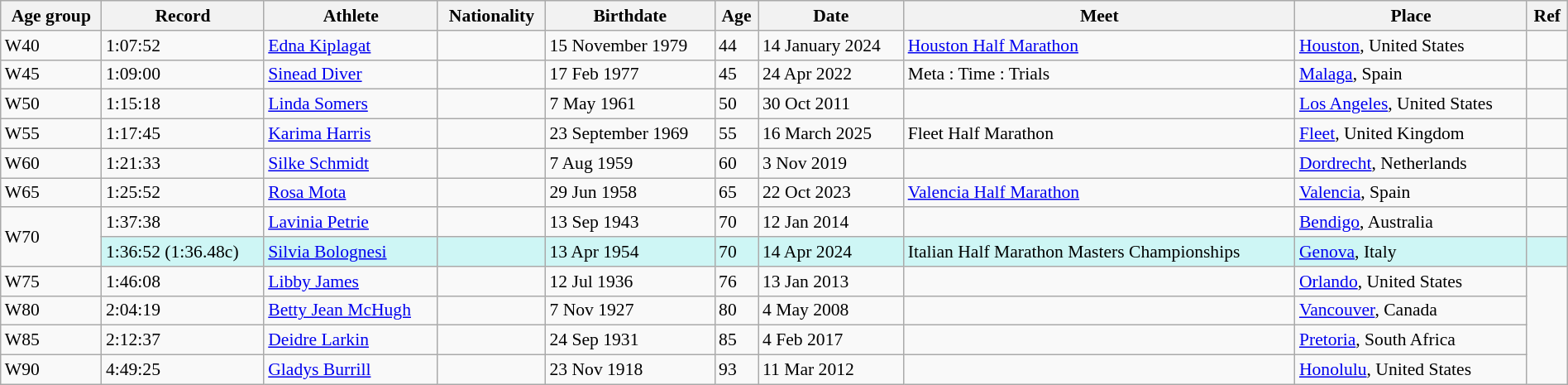<table class="wikitable" style="font-size:90%; width: 100%;">
<tr>
<th>Age group</th>
<th>Record</th>
<th>Athlete</th>
<th>Nationality</th>
<th>Birthdate</th>
<th>Age</th>
<th>Date</th>
<th>Meet</th>
<th>Place</th>
<th>Ref</th>
</tr>
<tr>
<td>W40</td>
<td>1:07:52</td>
<td><a href='#'>Edna Kiplagat</a></td>
<td></td>
<td>15 November 1979</td>
<td>44</td>
<td>14 January 2024</td>
<td><a href='#'>Houston Half Marathon</a></td>
<td><a href='#'>Houston</a>, United States</td>
<td></td>
</tr>
<tr>
<td>W45</td>
<td>1:09:00</td>
<td><a href='#'>Sinead Diver</a></td>
<td></td>
<td>17 Feb 1977</td>
<td>45</td>
<td>24 Apr 2022</td>
<td>Meta : Time : Trials</td>
<td><a href='#'>Malaga</a>, Spain</td>
<td></td>
</tr>
<tr>
<td>W50</td>
<td>1:15:18</td>
<td><a href='#'>Linda Somers</a></td>
<td></td>
<td>7 May 1961</td>
<td>50</td>
<td>30 Oct 2011</td>
<td></td>
<td><a href='#'>Los Angeles</a>, United States</td>
</tr>
<tr>
<td>W55</td>
<td>1:17:45</td>
<td><a href='#'>Karima Harris</a></td>
<td></td>
<td>23 September 1969</td>
<td>55</td>
<td>16 March 2025</td>
<td>Fleet Half Marathon</td>
<td><a href='#'>Fleet</a>, United Kingdom</td>
<td></td>
</tr>
<tr>
<td>W60</td>
<td>1:21:33</td>
<td><a href='#'>Silke Schmidt</a></td>
<td></td>
<td>7 Aug 1959</td>
<td>60</td>
<td>3 Nov 2019</td>
<td></td>
<td><a href='#'>Dordrecht</a>, Netherlands</td>
</tr>
<tr>
<td>W65</td>
<td>1:25:52</td>
<td><a href='#'>Rosa Mota</a></td>
<td></td>
<td>29 Jun 1958</td>
<td>65</td>
<td>22 Oct 2023</td>
<td><a href='#'>Valencia Half Marathon</a></td>
<td><a href='#'>Valencia</a>, Spain</td>
<td></td>
</tr>
<tr>
<td rowspan=2>W70</td>
<td>1:37:38</td>
<td><a href='#'>Lavinia Petrie</a></td>
<td></td>
<td>13 Sep 1943</td>
<td>70</td>
<td>12 Jan 2014</td>
<td></td>
<td><a href='#'>Bendigo</a>, Australia</td>
</tr>
<tr style="background:#cef6f5;">
<td>1:36:52 (1:36.48c)</td>
<td><a href='#'>Silvia Bolognesi</a></td>
<td></td>
<td>13 Apr 1954</td>
<td>70</td>
<td>14 Apr 2024</td>
<td>Italian Half Marathon Masters Championships</td>
<td><a href='#'>Genova</a>, Italy</td>
<td></td>
</tr>
<tr>
<td>W75</td>
<td>1:46:08</td>
<td><a href='#'>Libby James</a></td>
<td></td>
<td>12 Jul 1936</td>
<td>76</td>
<td>13 Jan 2013</td>
<td></td>
<td><a href='#'>Orlando</a>, United  States</td>
</tr>
<tr>
<td>W80</td>
<td>2:04:19</td>
<td><a href='#'>Betty Jean McHugh</a></td>
<td></td>
<td>7 Nov 1927</td>
<td>80</td>
<td>4 May 2008</td>
<td></td>
<td><a href='#'>Vancouver</a>, Canada</td>
</tr>
<tr>
<td>W85</td>
<td>2:12:37</td>
<td><a href='#'>Deidre Larkin</a></td>
<td></td>
<td>24 Sep 1931</td>
<td>85</td>
<td>4 Feb 2017</td>
<td></td>
<td><a href='#'>Pretoria</a>, South Africa</td>
</tr>
<tr>
<td>W90</td>
<td>4:49:25</td>
<td><a href='#'>Gladys Burrill</a></td>
<td></td>
<td>23 Nov 1918</td>
<td>93</td>
<td>11 Mar 2012</td>
<td></td>
<td><a href='#'>Honolulu</a>, United States</td>
</tr>
</table>
